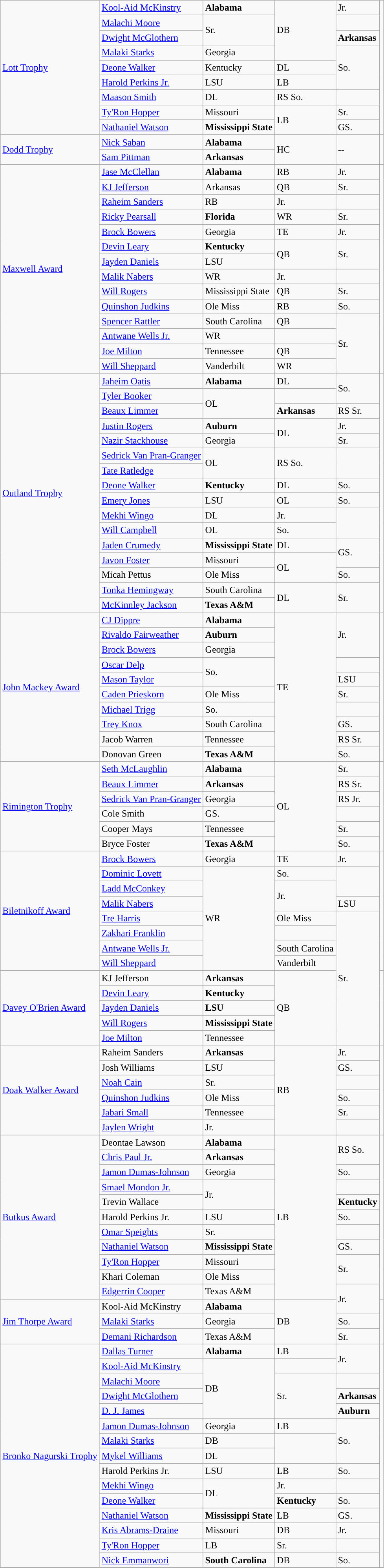<table class="wikitable">
<tr>
<td rowspan=9><a href='#'>Lott Trophy</a></td>
<td><a href='#'>Kool-Aid McKinstry</a></td>
<td><strong>Alabama</strong></td>
<td rowspan=4>DB</td>
<td>Jr.</td>
<td rowspan=9></td>
</tr>
<tr>
<td><a href='#'>Malachi Moore</a></td>
<td rowspan=2>Sr.</td>
</tr>
<tr>
<td><a href='#'>Dwight McGlothern</a></td>
<td><strong>Arkansas</strong></td>
</tr>
<tr>
<td><a href='#'>Malaki Starks</a></td>
<td>Georgia</td>
<td rowspan=3>So.</td>
</tr>
<tr>
<td><a href='#'>Deone Walker</a></td>
<td>Kentucky</td>
<td>DL</td>
</tr>
<tr>
<td><a href='#'>Harold Perkins Jr.</a></td>
<td>LSU</td>
<td>LB</td>
</tr>
<tr>
<td><a href='#'>Maason Smith</a></td>
<td>DL</td>
<td>RS So.</td>
</tr>
<tr>
<td><a href='#'>Ty'Ron Hopper</a></td>
<td>Missouri</td>
<td rowspan=2>LB</td>
<td>Sr.</td>
</tr>
<tr>
<td><a href='#'>Nathaniel Watson</a></td>
<td><strong>Mississippi State</strong></td>
<td>GS.</td>
</tr>
<tr>
<td rowspan=2><a href='#'>Dodd Trophy</a></td>
<td><a href='#'>Nick Saban</a></td>
<td><strong>Alabama</strong></td>
<td rowspan=2>HC</td>
<td rowspan=2>--</td>
<td rowspan=2></td>
</tr>
<tr>
<td><a href='#'>Sam Pittman</a></td>
<td><strong>Arkansas</strong></td>
</tr>
<tr>
<td rowspan=14><a href='#'>Maxwell Award</a></td>
<td><a href='#'>Jase McClellan</a></td>
<td><strong>Alabama</strong></td>
<td>RB</td>
<td>Jr.</td>
<td rowspan=14></td>
</tr>
<tr>
<td><a href='#'>KJ Jefferson</a></td>
<td>Arkansas</td>
<td>QB</td>
<td>Sr.</td>
</tr>
<tr>
<td><a href='#'>Raheim Sanders</a></td>
<td>RB</td>
<td>Jr.</td>
</tr>
<tr>
<td><a href='#'>Ricky Pearsall</a></td>
<td><strong>Florida</strong></td>
<td>WR</td>
<td>Sr.</td>
</tr>
<tr>
<td><a href='#'>Brock Bowers</a></td>
<td>Georgia</td>
<td>TE</td>
<td>Jr.</td>
</tr>
<tr>
<td><a href='#'>Devin Leary</a></td>
<td><strong>Kentucky</strong></td>
<td rowspan=2>QB</td>
<td rowspan=2>Sr.</td>
</tr>
<tr>
<td><a href='#'>Jayden Daniels</a></td>
<td>LSU</td>
</tr>
<tr>
<td><a href='#'>Malik Nabers</a></td>
<td>WR</td>
<td>Jr.</td>
</tr>
<tr>
<td><a href='#'>Will Rogers</a></td>
<td>Mississippi State</td>
<td>QB</td>
<td>Sr.</td>
</tr>
<tr>
<td><a href='#'>Quinshon Judkins</a></td>
<td>Ole Miss</td>
<td>RB</td>
<td>So.</td>
</tr>
<tr>
<td><a href='#'>Spencer Rattler</a></td>
<td>South Carolina</td>
<td>QB</td>
<td rowspan=4>Sr.</td>
</tr>
<tr>
<td><a href='#'>Antwane Wells Jr.</a></td>
<td>WR</td>
</tr>
<tr>
<td><a href='#'>Joe Milton</a></td>
<td>Tennessee</td>
<td>QB</td>
</tr>
<tr>
<td><a href='#'>Will Sheppard</a></td>
<td>Vanderbilt</td>
<td>WR</td>
</tr>
<tr>
<td rowspan=16><a href='#'>Outland Trophy</a></td>
<td><a href='#'>Jaheim Oatis</a></td>
<td><strong>Alabama</strong></td>
<td>DL</td>
<td rowspan=2>So.</td>
<td rowspan=16></td>
</tr>
<tr>
<td><a href='#'>Tyler Booker</a></td>
<td rowspan=2>OL</td>
</tr>
<tr>
<td><a href='#'>Beaux Limmer</a></td>
<td><strong>Arkansas</strong></td>
<td>RS Sr.</td>
</tr>
<tr>
<td><a href='#'>Justin Rogers</a></td>
<td><strong>Auburn</strong></td>
<td rowspan=2>DL</td>
<td>Jr.</td>
</tr>
<tr>
<td><a href='#'>Nazir Stackhouse</a></td>
<td>Georgia</td>
<td>Sr.</td>
</tr>
<tr>
<td><a href='#'>Sedrick Van Pran-Granger</a></td>
<td rowspan=2>OL</td>
<td rowspan=2>RS So.</td>
</tr>
<tr>
<td><a href='#'>Tate Ratledge</a></td>
</tr>
<tr>
<td><a href='#'>Deone Walker</a></td>
<td><strong>Kentucky</strong></td>
<td>DL</td>
<td>So.</td>
</tr>
<tr>
<td><a href='#'>Emery Jones</a></td>
<td>LSU</td>
<td>OL</td>
<td>So.</td>
</tr>
<tr>
<td><a href='#'>Mekhi Wingo</a></td>
<td>DL</td>
<td>Jr.</td>
</tr>
<tr>
<td><a href='#'>Will Campbell</a></td>
<td>OL</td>
<td>So.</td>
</tr>
<tr>
<td><a href='#'>Jaden Crumedy</a></td>
<td><strong>Mississippi State</strong></td>
<td>DL</td>
<td rowspan=2>GS.</td>
</tr>
<tr>
<td><a href='#'>Javon Foster</a></td>
<td>Missouri</td>
<td rowspan=2>OL</td>
</tr>
<tr>
<td>Micah Pettus</td>
<td>Ole Miss</td>
<td>So.</td>
</tr>
<tr>
<td><a href='#'>Tonka Hemingway</a></td>
<td>South Carolina</td>
<td rowspan=2>DL</td>
<td rowspan=2>Sr.</td>
</tr>
<tr>
<td><a href='#'>McKinnley Jackson</a></td>
<td><strong>Texas A&M</strong></td>
</tr>
<tr>
<td rowspan=10><a href='#'>John Mackey Award</a></td>
<td><a href='#'>CJ Dippre</a></td>
<td><strong>Alabama</strong></td>
<td rowspan=10>TE</td>
<td rowspan=3>Jr.</td>
<td rowspan=10></td>
</tr>
<tr>
<td><a href='#'>Rivaldo Fairweather</a></td>
<td><strong>Auburn</strong></td>
</tr>
<tr>
<td><a href='#'>Brock Bowers</a></td>
<td>Georgia</td>
</tr>
<tr>
<td><a href='#'>Oscar Delp</a></td>
<td rowspan=2>So.</td>
</tr>
<tr>
<td><a href='#'>Mason Taylor</a></td>
<td>LSU</td>
</tr>
<tr>
<td><a href='#'>Caden Prieskorn</a></td>
<td>Ole Miss</td>
<td>Sr.</td>
</tr>
<tr>
<td><a href='#'>Michael Trigg</a></td>
<td>So.</td>
</tr>
<tr>
<td><a href='#'>Trey Knox</a></td>
<td>South Carolina</td>
<td>GS.</td>
</tr>
<tr>
<td>Jacob Warren</td>
<td>Tennessee</td>
<td>RS Sr.</td>
</tr>
<tr>
<td>Donovan Green</td>
<td><strong>Texas A&M</strong></td>
<td>So.</td>
</tr>
<tr>
<td rowspan=6><a href='#'>Rimington Trophy</a></td>
<td><a href='#'>Seth McLaughlin</a></td>
<td><strong>Alabama</strong></td>
<td rowspan=6>OL</td>
<td>Sr.</td>
<td rowspan=6></td>
</tr>
<tr>
<td><a href='#'>Beaux Limmer</a></td>
<td><strong>Arkansas</strong></td>
<td>RS Sr.</td>
</tr>
<tr>
<td><a href='#'>Sedrick Van Pran-Granger</a></td>
<td>Georgia</td>
<td>RS Jr.</td>
</tr>
<tr>
<td>Cole Smith</td>
<td>GS.</td>
</tr>
<tr>
<td>Cooper Mays</td>
<td>Tennessee</td>
<td>Sr.</td>
</tr>
<tr>
<td>Bryce Foster</td>
<td><strong>Texas A&M</strong></td>
<td>So.</td>
</tr>
<tr>
<td rowspan=8><a href='#'>Biletnikoff Award</a></td>
<td><a href='#'>Brock Bowers</a></td>
<td>Georgia</td>
<td>TE</td>
<td>Jr.</td>
<td rowspan=8></td>
</tr>
<tr>
<td><a href='#'>Dominic Lovett</a></td>
<td rowspan=7>WR</td>
<td>So.</td>
</tr>
<tr>
<td><a href='#'>Ladd McConkey</a></td>
<td rowspan=2>Jr.</td>
</tr>
<tr>
<td><a href='#'>Malik Nabers</a></td>
<td>LSU</td>
</tr>
<tr>
<td><a href='#'>Tre Harris</a></td>
<td>Ole Miss</td>
<td rowspan=9>Sr.</td>
</tr>
<tr>
<td><a href='#'>Zakhari Franklin</a></td>
</tr>
<tr>
<td><a href='#'>Antwane Wells Jr.</a></td>
<td>South Carolina</td>
</tr>
<tr>
<td><a href='#'>Will Sheppard</a></td>
<td>Vanderbilt</td>
</tr>
<tr>
<td rowspan=5><a href='#'>Davey O'Brien Award</a></td>
<td>KJ Jefferson</td>
<td><strong>Arkansas</strong></td>
<td rowspan=5>QB</td>
<td rowspan=5></td>
</tr>
<tr>
<td><a href='#'>Devin Leary</a></td>
<td><strong>Kentucky</strong></td>
</tr>
<tr>
<td><a href='#'>Jayden Daniels</a></td>
<td><strong>LSU</strong></td>
</tr>
<tr>
<td><a href='#'>Will Rogers</a></td>
<td><strong>Mississippi State</strong></td>
</tr>
<tr>
<td><a href='#'>Joe Milton</a></td>
<td>Tennessee</td>
</tr>
<tr>
<td rowspan=6><a href='#'>Doak Walker Award</a></td>
<td>Raheim Sanders</td>
<td><strong>Arkansas</strong></td>
<td rowspan=6>RB</td>
<td>Jr.</td>
<td rowspan=6></td>
</tr>
<tr>
<td>Josh Williams</td>
<td>LSU</td>
<td>GS.</td>
</tr>
<tr>
<td><a href='#'>Noah Cain</a></td>
<td>Sr.</td>
</tr>
<tr>
<td><a href='#'>Quinshon Judkins</a></td>
<td>Ole Miss</td>
<td>So.</td>
</tr>
<tr>
<td><a href='#'>Jabari Small</a></td>
<td>Tennessee</td>
<td>Sr.</td>
</tr>
<tr>
<td><a href='#'>Jaylen Wright</a></td>
<td>Jr.</td>
</tr>
<tr>
<td rowspan=11><a href='#'>Butkus Award</a></td>
<td>Deontae Lawson</td>
<td><strong>Alabama</strong></td>
<td rowspan=11>LB</td>
<td rowspan=2>RS So.</td>
<td rowspan=11></td>
</tr>
<tr>
<td><a href='#'>Chris Paul Jr.</a></td>
<td><strong>Arkansas</strong></td>
</tr>
<tr>
<td><a href='#'>Jamon Dumas-Johnson</a></td>
<td>Georgia</td>
<td>So.</td>
</tr>
<tr>
<td><a href='#'>Smael Mondon Jr.</a></td>
<td rowspan=2>Jr.</td>
</tr>
<tr>
<td>Trevin Wallace</td>
<td><strong>Kentucky</strong></td>
</tr>
<tr>
<td>Harold Perkins Jr.</td>
<td>LSU</td>
<td>So.</td>
</tr>
<tr>
<td><a href='#'>Omar Speights</a></td>
<td>Sr.</td>
</tr>
<tr>
<td><a href='#'>Nathaniel Watson</a></td>
<td><strong>Mississippi State</strong></td>
<td>GS.</td>
</tr>
<tr>
<td><a href='#'>Ty'Ron Hopper</a></td>
<td>Missouri</td>
<td rowspan=2>Sr.</td>
</tr>
<tr>
<td>Khari Coleman</td>
<td>Ole Miss</td>
</tr>
<tr>
<td><a href='#'>Edgerrin Cooper</a></td>
<td>Texas A&M</td>
<td rowspan=2>Jr.</td>
</tr>
<tr>
<td rowspan=3><a href='#'>Jim Thorpe Award</a></td>
<td>Kool-Aid McKinstry</td>
<td><strong>Alabama</strong></td>
<td rowspan=3>DB</td>
<td rowspan=3></td>
</tr>
<tr>
<td><a href='#'>Malaki Starks</a></td>
<td>Georgia</td>
<td>So.</td>
</tr>
<tr>
<td><a href='#'>Demani Richardson</a></td>
<td>Texas A&M</td>
<td>Sr.</td>
</tr>
<tr>
<td rowspan=15><a href='#'>Bronko Nagurski Trophy</a></td>
<td><a href='#'>Dallas Turner</a></td>
<td><strong>Alabama</strong></td>
<td>LB</td>
<td rowspan=2>Jr.</td>
<td rowspan=15></td>
</tr>
<tr>
<td><a href='#'>Kool-Aid McKinstry</a></td>
<td rowspan=4>DB</td>
</tr>
<tr>
<td><a href='#'>Malachi Moore</a></td>
<td rowspan=3>Sr.</td>
</tr>
<tr>
<td><a href='#'>Dwight McGlothern</a></td>
<td><strong>Arkansas</strong></td>
</tr>
<tr>
<td><a href='#'>D. J. James</a></td>
<td><strong>Auburn</strong></td>
</tr>
<tr>
<td><a href='#'>Jamon Dumas-Johnson</a></td>
<td>Georgia</td>
<td>LB</td>
<td rowspan=3>So.</td>
</tr>
<tr>
<td><a href='#'>Malaki Starks</a></td>
<td>DB</td>
</tr>
<tr>
<td><a href='#'>Mykel Williams</a></td>
<td>DL</td>
</tr>
<tr>
<td>Harold Perkins Jr.</td>
<td>LSU</td>
<td>LB</td>
<td>So.</td>
</tr>
<tr>
<td><a href='#'>Mekhi Wingo</a></td>
<td rowspan=2>DL</td>
<td>Jr.</td>
</tr>
<tr>
<td><a href='#'>Deone Walker</a></td>
<td><strong>Kentucky</strong></td>
<td>So.</td>
</tr>
<tr>
<td><a href='#'>Nathaniel Watson</a></td>
<td><strong>Mississippi State</strong></td>
<td>LB</td>
<td>GS.</td>
</tr>
<tr>
<td><a href='#'>Kris Abrams-Draine</a></td>
<td>Missouri</td>
<td>DB</td>
<td>Jr.</td>
</tr>
<tr>
<td><a href='#'>Ty'Ron Hopper</a></td>
<td>LB</td>
<td>Sr.</td>
</tr>
<tr>
<td><a href='#'>Nick Emmanwori</a></td>
<td><strong>South Carolina</strong></td>
<td>DB</td>
<td>So.</td>
</tr>
<tr>
</tr>
</table>
